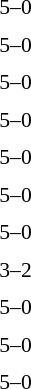<table style="font-size:90%">
<tr>
<td colspan="3"></td>
</tr>
<tr>
<td align="right"><strong></strong></td>
<td align="center">5–0</td>
<td></td>
</tr>
<tr>
<td colspan="3"></td>
</tr>
<tr>
<td align="right"><strong></strong></td>
<td align="center">5–0</td>
<td></td>
</tr>
<tr>
<td colspan="3"></td>
</tr>
<tr>
<td align="right"><strong></strong></td>
<td align="center">5–0</td>
<td></td>
</tr>
<tr>
<td colspan="3"></td>
</tr>
<tr>
<td align="right"><strong></strong></td>
<td align="center">5–0</td>
<td></td>
</tr>
<tr>
<td colspan="3"></td>
</tr>
<tr>
<td width="150" align="right"><strong></strong></td>
<td width="100" align="center">5–0</td>
<td></td>
</tr>
<tr>
<td colspan="3"></td>
</tr>
<tr>
<td align="right"><strong></strong></td>
<td align="center">5–0</td>
<td></td>
</tr>
<tr>
<td colspan="3"></td>
</tr>
<tr>
<td align="right"><strong></strong></td>
<td align="center">5–0</td>
<td></td>
</tr>
<tr>
<td colspan="3"></td>
</tr>
<tr>
<td align="right"><strong></strong></td>
<td align="center">3–2</td>
<td></td>
</tr>
<tr>
<td colspan="3"></td>
</tr>
<tr>
<td align="right"><strong></strong></td>
<td align="center">5–0</td>
<td></td>
</tr>
<tr>
<td colspan="3"></td>
</tr>
<tr>
<td align="right"><strong></strong></td>
<td align="center">5–0</td>
<td></td>
</tr>
<tr>
<td colspan="3"></td>
</tr>
<tr>
<td width="150" align="right"><strong></strong></td>
<td width="100" align="center">5–0</td>
<td></td>
</tr>
<tr>
<td colspan="3"></td>
</tr>
</table>
